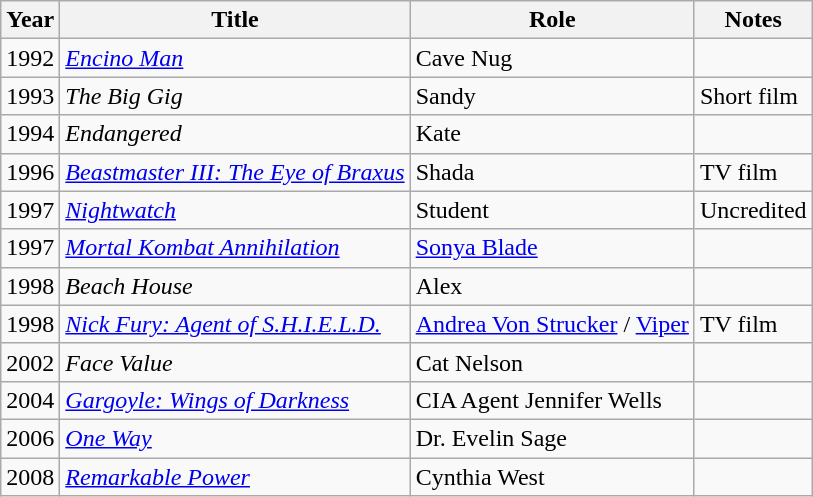<table class="wikitable sortable">
<tr>
<th>Year</th>
<th>Title</th>
<th>Role</th>
<th class="unsortable">Notes</th>
</tr>
<tr>
<td>1992</td>
<td><em><a href='#'>Encino Man</a></em></td>
<td>Cave Nug</td>
<td></td>
</tr>
<tr>
<td>1993</td>
<td><em>The Big Gig</em></td>
<td>Sandy</td>
<td>Short film</td>
</tr>
<tr>
<td>1994</td>
<td><em>Endangered</em></td>
<td>Kate</td>
<td></td>
</tr>
<tr>
<td>1996</td>
<td><em><a href='#'>Beastmaster III: The Eye of Braxus</a></em></td>
<td>Shada</td>
<td>TV film</td>
</tr>
<tr>
<td>1997</td>
<td><em><a href='#'>Nightwatch</a></em></td>
<td>Student</td>
<td>Uncredited</td>
</tr>
<tr>
<td>1997</td>
<td><em><a href='#'>Mortal Kombat Annihilation</a></em></td>
<td><a href='#'>Sonya Blade</a></td>
<td></td>
</tr>
<tr>
<td>1998</td>
<td><em>Beach House</em></td>
<td>Alex</td>
<td></td>
</tr>
<tr>
<td>1998</td>
<td><em><a href='#'>Nick Fury: Agent of S.H.I.E.L.D.</a></em></td>
<td><a href='#'>Andrea Von Strucker</a> / <a href='#'>Viper</a></td>
<td>TV film</td>
</tr>
<tr>
<td>2002</td>
<td><em>Face Value</em></td>
<td>Cat Nelson</td>
<td></td>
</tr>
<tr>
<td>2004</td>
<td><em><a href='#'>Gargoyle: Wings of Darkness</a></em></td>
<td>CIA Agent Jennifer Wells</td>
<td></td>
</tr>
<tr>
<td>2006</td>
<td><em><a href='#'>One Way</a></em></td>
<td>Dr. Evelin Sage</td>
<td></td>
</tr>
<tr>
<td>2008</td>
<td><em><a href='#'>Remarkable Power</a></em></td>
<td>Cynthia West</td>
<td></td>
</tr>
</table>
